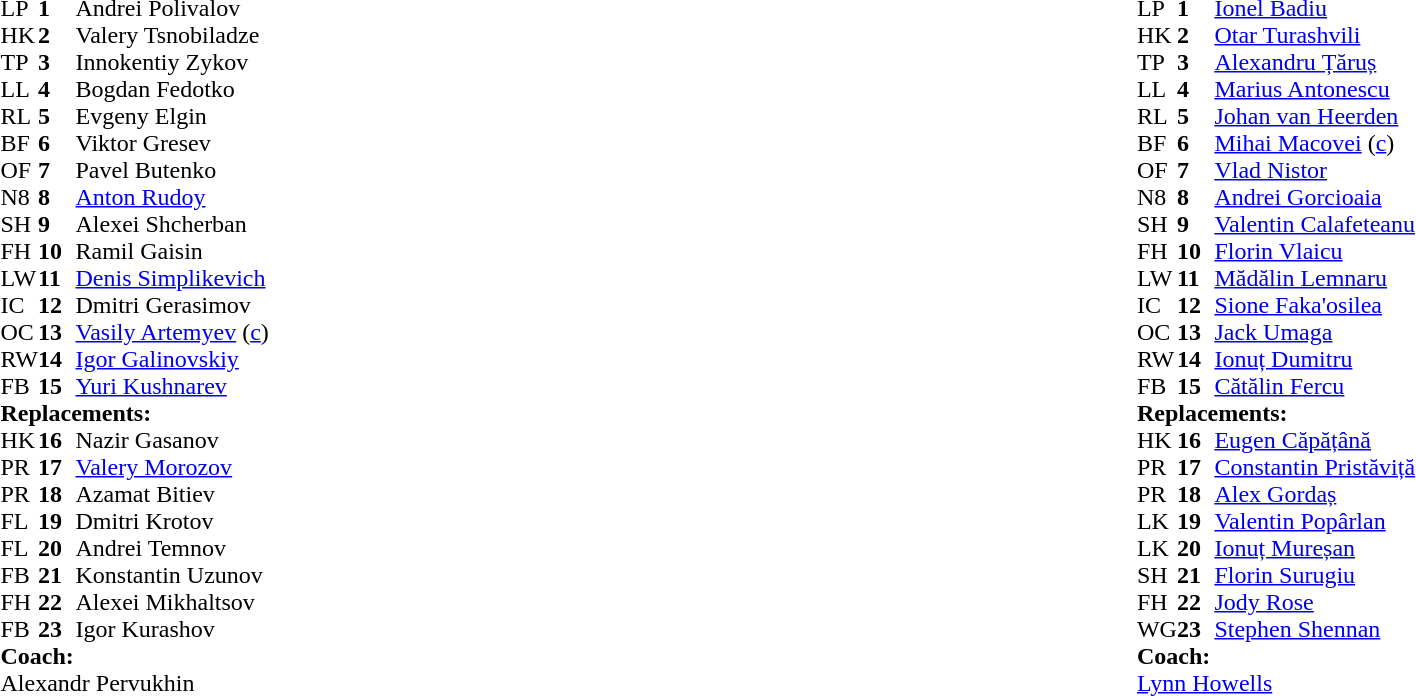<table style="width:100%">
<tr>
<td style="vertical-align:top;width:50%"><br><table cellspacing="0" cellpadding="0">
<tr>
<th width="25"></th>
<th width="25"></th>
</tr>
<tr>
<td>LP</td>
<td><strong>1</strong></td>
<td>Andrei Polivalov</td>
<td></td>
<td></td>
</tr>
<tr>
<td>HK</td>
<td><strong>2</strong></td>
<td>Valery Tsnobiladze</td>
<td></td>
<td></td>
</tr>
<tr>
<td>TP</td>
<td><strong>3</strong></td>
<td>Innokentiy Zykov</td>
<td></td>
<td></td>
</tr>
<tr>
<td>LL</td>
<td><strong>4</strong></td>
<td>Bogdan Fedotko</td>
<td></td>
<td></td>
</tr>
<tr>
<td>RL</td>
<td><strong>5</strong></td>
<td>Evgeny Elgin</td>
<td></td>
<td></td>
</tr>
<tr>
<td>BF</td>
<td><strong>6</strong></td>
<td>Viktor Gresev</td>
</tr>
<tr>
<td>OF</td>
<td><strong>7</strong></td>
<td>Pavel Butenko</td>
</tr>
<tr>
<td>N8</td>
<td><strong>8</strong></td>
<td><a href='#'>Anton Rudoy</a></td>
</tr>
<tr>
<td>SH</td>
<td><strong>9</strong></td>
<td>Alexei Shcherban</td>
<td></td>
<td></td>
</tr>
<tr>
<td>FH</td>
<td><strong>10</strong></td>
<td>Ramil Gaisin</td>
</tr>
<tr>
<td>LW</td>
<td><strong>11</strong></td>
<td><a href='#'>Denis Simplikevich</a></td>
</tr>
<tr>
<td>IC</td>
<td><strong>12</strong></td>
<td>Dmitri Gerasimov</td>
</tr>
<tr>
<td>OC</td>
<td><strong>13</strong></td>
<td><a href='#'>Vasily Artemyev</a> (<a href='#'>c</a>)</td>
</tr>
<tr>
<td>RW</td>
<td><strong>14</strong></td>
<td><a href='#'>Igor Galinovskiy</a></td>
</tr>
<tr>
<td>FB</td>
<td><strong>15</strong></td>
<td><a href='#'>Yuri Kushnarev</a></td>
</tr>
<tr>
<td colspan=3><strong>Replacements:</strong></td>
</tr>
<tr>
<td>HK</td>
<td><strong>16</strong></td>
<td>Nazir Gasanov</td>
<td></td>
<td></td>
</tr>
<tr>
<td>PR</td>
<td><strong>17</strong></td>
<td><a href='#'>Valery Morozov</a></td>
<td></td>
<td></td>
</tr>
<tr>
<td>PR</td>
<td><strong>18</strong></td>
<td>Azamat Bitiev</td>
<td></td>
<td></td>
</tr>
<tr>
<td>FL</td>
<td><strong>19</strong></td>
<td>Dmitri Krotov</td>
<td></td>
<td></td>
</tr>
<tr>
<td>FL</td>
<td><strong>20</strong></td>
<td>Andrei Temnov</td>
<td></td>
<td></td>
</tr>
<tr>
<td>FB</td>
<td><strong>21</strong></td>
<td>Konstantin Uzunov</td>
<td></td>
<td></td>
</tr>
<tr>
<td>FH</td>
<td><strong>22</strong></td>
<td>Alexei Mikhaltsov</td>
</tr>
<tr>
<td>FB</td>
<td><strong>23</strong></td>
<td>Igor Kurashov</td>
</tr>
<tr>
<td colspan=3><strong>Coach:</strong></td>
</tr>
<tr>
<td colspan="4">Alexandr Pervukhin</td>
</tr>
</table>
</td>
<td style="vertical-align:top"></td>
<td style="vertical-align:top;width:40%"><br><table cellspacing="0" cellpadding="0">
<tr>
<th width="25"></th>
<th width="25"></th>
</tr>
<tr>
<td>LP</td>
<td><strong>1</strong></td>
<td><a href='#'>Ionel Badiu</a></td>
<td></td>
<td></td>
</tr>
<tr>
<td>HK</td>
<td><strong>2</strong></td>
<td><a href='#'>Otar Turashvili</a></td>
<td></td>
<td></td>
</tr>
<tr>
<td>TP</td>
<td><strong>3</strong></td>
<td><a href='#'>Alexandru Țăruș</a></td>
<td></td>
<td></td>
</tr>
<tr>
<td>LL</td>
<td><strong>4</strong></td>
<td><a href='#'>Marius Antonescu</a></td>
<td></td>
<td></td>
</tr>
<tr>
<td>RL</td>
<td><strong>5</strong></td>
<td><a href='#'>Johan van Heerden</a></td>
</tr>
<tr>
<td>BF</td>
<td><strong>6</strong></td>
<td><a href='#'>Mihai Macovei</a> (<a href='#'>c</a>)</td>
</tr>
<tr>
<td>OF</td>
<td><strong>7</strong></td>
<td><a href='#'>Vlad Nistor</a></td>
</tr>
<tr>
<td>N8</td>
<td><strong>8</strong></td>
<td><a href='#'>Andrei Gorcioaia</a></td>
</tr>
<tr>
<td>SH</td>
<td><strong>9</strong></td>
<td><a href='#'>Valentin Calafeteanu</a></td>
</tr>
<tr>
<td>FH</td>
<td><strong>10</strong></td>
<td><a href='#'>Florin Vlaicu</a></td>
<td></td>
<td></td>
</tr>
<tr>
<td>LW</td>
<td><strong>11</strong></td>
<td><a href='#'>Mădălin Lemnaru</a></td>
</tr>
<tr>
<td>IC</td>
<td><strong>12</strong></td>
<td><a href='#'>Sione Faka'osilea</a></td>
</tr>
<tr>
<td>OC</td>
<td><strong>13</strong></td>
<td><a href='#'>Jack Umaga</a></td>
</tr>
<tr>
<td>RW</td>
<td><strong>14</strong></td>
<td><a href='#'>Ionuț Dumitru</a></td>
<td></td>
<td></td>
</tr>
<tr>
<td>FB</td>
<td><strong>15</strong></td>
<td><a href='#'>Cătălin Fercu</a></td>
</tr>
<tr>
<td colspan=3><strong>Replacements:</strong></td>
</tr>
<tr>
<td>HK</td>
<td><strong>16</strong></td>
<td><a href='#'>Eugen Căpățână</a></td>
<td></td>
<td></td>
</tr>
<tr>
<td>PR</td>
<td><strong>17</strong></td>
<td><a href='#'>Constantin Pristăviță</a></td>
<td></td>
<td></td>
</tr>
<tr>
<td>PR</td>
<td><strong>18</strong></td>
<td><a href='#'>Alex Gordaș</a></td>
<td></td>
<td></td>
</tr>
<tr>
<td>LK</td>
<td><strong>19</strong></td>
<td><a href='#'>Valentin Popârlan</a></td>
<td></td>
<td></td>
</tr>
<tr>
<td>LK</td>
<td><strong>20</strong></td>
<td><a href='#'>Ionuț Mureșan</a></td>
</tr>
<tr>
<td>SH</td>
<td><strong>21</strong></td>
<td><a href='#'>Florin Surugiu</a></td>
</tr>
<tr>
<td>FH</td>
<td><strong>22</strong></td>
<td><a href='#'>Jody Rose</a></td>
<td></td>
<td></td>
</tr>
<tr>
<td>WG</td>
<td><strong>23</strong></td>
<td><a href='#'>Stephen Shennan</a></td>
<td></td>
<td></td>
</tr>
<tr>
<td colspan=3><strong>Coach:</strong></td>
</tr>
<tr>
<td colspan="4"><a href='#'>Lynn Howells</a></td>
</tr>
</table>
</td>
</tr>
</table>
